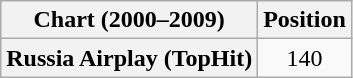<table class="wikitable plainrowheaders" style="text-align:center">
<tr>
<th scope="col">Chart (2000–2009)</th>
<th scope="col">Position</th>
</tr>
<tr>
<th scope="row">Russia Airplay (TopHit)</th>
<td>140</td>
</tr>
</table>
